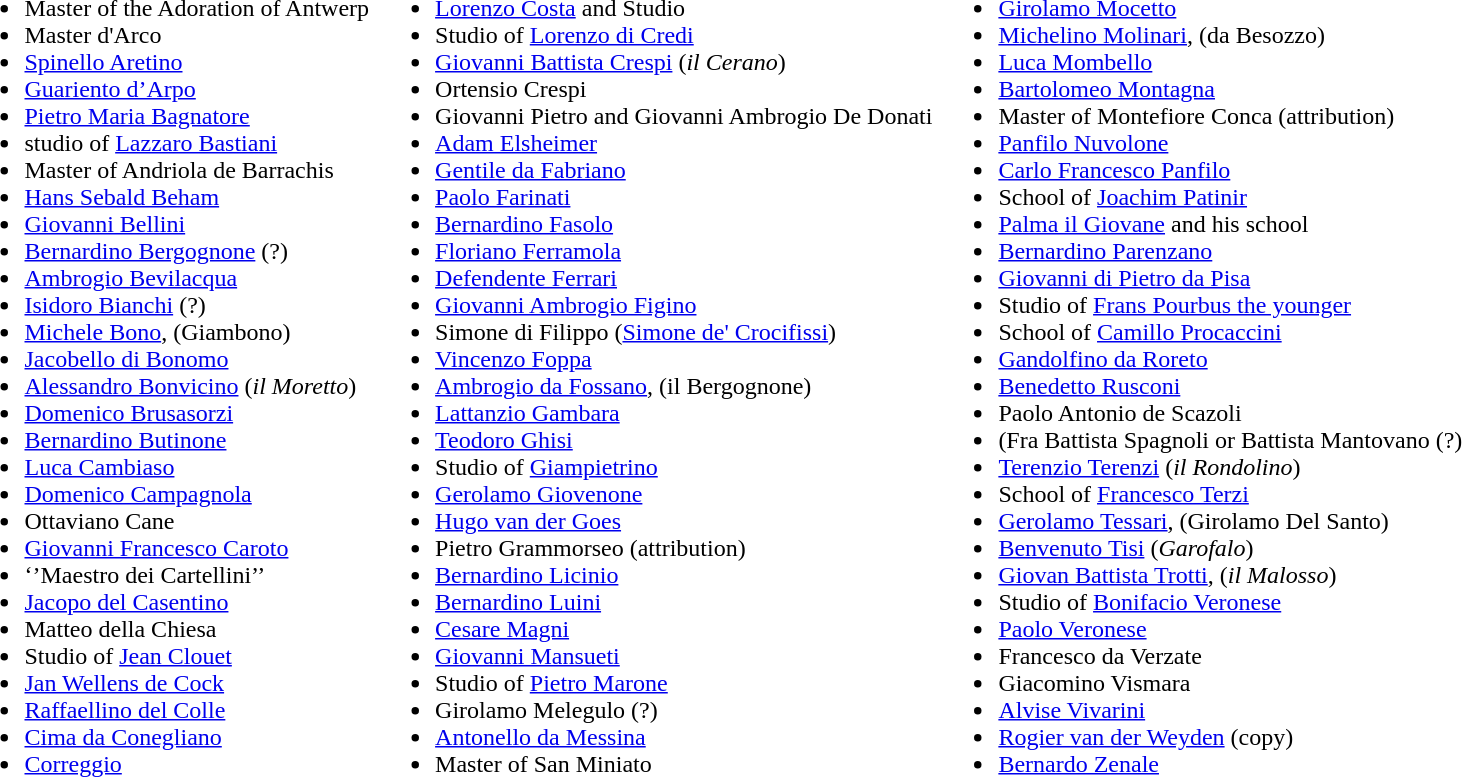<table>
<tr>
<td valign="top"><br><ul><li>Master of the Adoration of Antwerp</li><li>Master d'Arco</li><li><a href='#'>Spinello Aretino</a></li><li><a href='#'>Guariento d’Arpo</a></li><li><a href='#'>Pietro Maria Bagnatore</a></li><li>studio of <a href='#'>Lazzaro Bastiani</a></li><li>Master of Andriola de Barrachis</li><li><a href='#'>Hans Sebald Beham</a></li><li><a href='#'>Giovanni Bellini</a></li><li><a href='#'>Bernardino Bergognone</a> (?)</li><li><a href='#'>Ambrogio Bevilacqua</a></li><li><a href='#'>Isidoro Bianchi</a> (?)</li><li><a href='#'>Michele Bono</a>, (Giambono)</li><li><a href='#'>Jacobello di Bonomo</a></li><li><a href='#'>Alessandro Bonvicino</a> (<em>il Moretto</em>)</li><li><a href='#'>Domenico Brusasorzi</a></li><li><a href='#'>Bernardino Butinone</a></li><li><a href='#'>Luca Cambiaso</a></li><li><a href='#'>Domenico Campagnola</a></li><li>Ottaviano Cane</li><li><a href='#'>Giovanni Francesco Caroto</a></li><li>‘’Maestro dei Cartellini’’</li><li><a href='#'>Jacopo del Casentino</a></li><li>Matteo della Chiesa</li><li>Studio of <a href='#'>Jean Clouet</a></li><li><a href='#'>Jan Wellens de Cock</a></li><li><a href='#'>Raffaellino del Colle</a></li><li><a href='#'>Cima da Conegliano</a></li><li><a href='#'>Correggio</a></li></ul></td>
<td valign="top"><br><ul><li><a href='#'>Lorenzo Costa</a> and Studio</li><li>Studio of <a href='#'>Lorenzo di Credi</a></li><li><a href='#'>Giovanni Battista Crespi</a> (<em>il Cerano</em>)</li><li>Ortensio Crespi</li><li>Giovanni Pietro and Giovanni Ambrogio De Donati</li><li><a href='#'>Adam Elsheimer</a></li><li><a href='#'>Gentile da Fabriano</a></li><li><a href='#'>Paolo Farinati</a></li><li><a href='#'>Bernardino Fasolo</a></li><li><a href='#'>Floriano Ferramola</a></li><li><a href='#'>Defendente Ferrari</a></li><li><a href='#'>Giovanni Ambrogio Figino</a></li><li>Simone di Filippo (<a href='#'>Simone de' Crocifissi</a>)</li><li><a href='#'>Vincenzo Foppa</a></li><li><a href='#'>Ambrogio da Fossano</a>, (il Bergognone)</li><li><a href='#'>Lattanzio Gambara</a></li><li><a href='#'>Teodoro Ghisi</a></li><li>Studio of <a href='#'>Giampietrino</a></li><li><a href='#'>Gerolamo Giovenone</a></li><li><a href='#'>Hugo van der Goes</a></li><li>Pietro Grammorseo (attribution)</li><li><a href='#'>Bernardino Licinio</a></li><li><a href='#'>Bernardino Luini</a></li><li><a href='#'>Cesare Magni</a></li><li><a href='#'>Giovanni Mansueti</a></li><li>Studio of <a href='#'>Pietro Marone</a></li><li>Girolamo Melegulo (?)</li><li><a href='#'>Antonello da Messina</a></li><li>Master of San Miniato</li></ul></td>
<td valign="top"><br><ul><li><a href='#'>Girolamo Mocetto</a></li><li><a href='#'>Michelino Molinari</a>, (da Besozzo)</li><li><a href='#'>Luca Mombello</a></li><li><a href='#'>Bartolomeo Montagna</a></li><li>Master of Montefiore Conca (attribution)</li><li><a href='#'>Panfilo Nuvolone</a></li><li><a href='#'>Carlo Francesco Panfilo</a></li><li>School of <a href='#'>Joachim Patinir</a></li><li><a href='#'>Palma il Giovane</a> and his school</li><li><a href='#'>Bernardino Parenzano</a></li><li><a href='#'>Giovanni di Pietro da Pisa</a></li><li>Studio of <a href='#'>Frans Pourbus the younger</a></li><li>School of <a href='#'>Camillo Procaccini</a></li><li><a href='#'>Gandolfino da Roreto</a></li><li><a href='#'>Benedetto Rusconi</a></li><li>Paolo Antonio de Scazoli</li><li>(Fra Battista Spagnoli or Battista Mantovano (?)</li><li><a href='#'>Terenzio Terenzi</a> (<em>il Rondolino</em>)</li><li>School of <a href='#'>Francesco Terzi</a></li><li><a href='#'>Gerolamo Tessari</a>, (Girolamo Del Santo)</li><li><a href='#'>Benvenuto Tisi</a> (<em>Garofalo</em>)</li><li><a href='#'>Giovan Battista Trotti</a>, (<em>il Malosso</em>)</li><li>Studio of <a href='#'>Bonifacio Veronese</a></li><li><a href='#'>Paolo Veronese</a></li><li>Francesco da Verzate</li><li>Giacomino Vismara</li><li><a href='#'>Alvise Vivarini</a></li><li><a href='#'>Rogier van der Weyden</a> (copy)</li><li><a href='#'>Bernardo Zenale</a></li></ul></td>
</tr>
</table>
